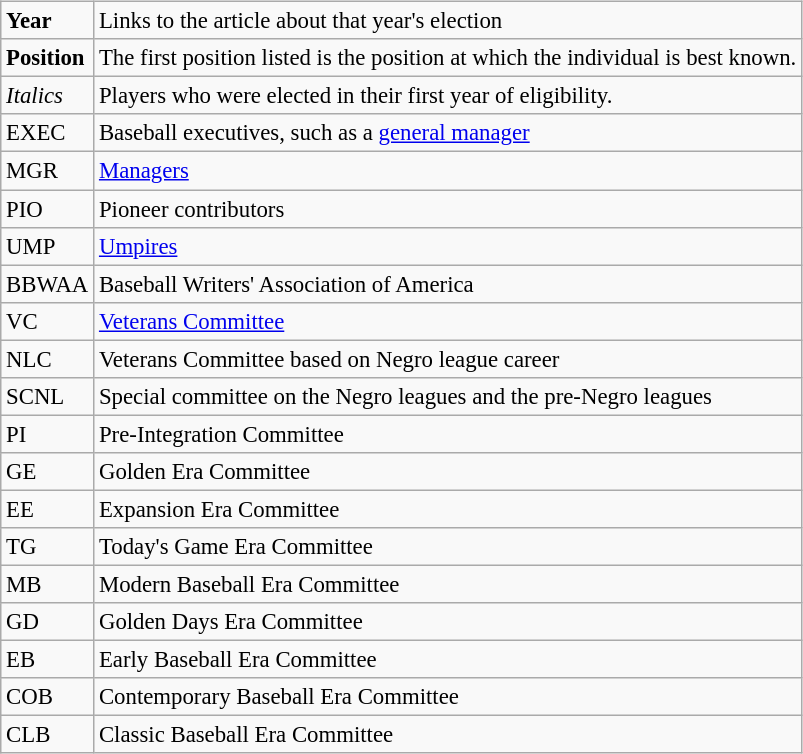<table class="wikitable" style="float:left; font-size:95%">
<tr style="white-space:nowrap;">
<td><strong>Year</strong></td>
<td>Links to the article about that year's election</td>
</tr>
<tr>
<td><strong>Position</strong></td>
<td>The first position listed is the position at which the individual is best known.</td>
</tr>
<tr>
<td><em>Italics </em></td>
<td>Players who were elected in their first year of eligibility.</td>
</tr>
<tr>
<td>EXEC</td>
<td>Baseball executives, such as a <a href='#'>general manager</a></td>
</tr>
<tr>
<td>MGR</td>
<td><a href='#'>Managers</a></td>
</tr>
<tr>
<td>PIO</td>
<td>Pioneer contributors</td>
</tr>
<tr>
<td>UMP</td>
<td><a href='#'>Umpires</a></td>
</tr>
<tr>
<td>BBWAA</td>
<td>Baseball Writers' Association of America</td>
</tr>
<tr>
<td>VC</td>
<td><a href='#'>Veterans Committee</a></td>
</tr>
<tr>
<td>NLC</td>
<td>Veterans Committee based on Negro league career</td>
</tr>
<tr>
<td>SCNL</td>
<td>Special committee on the Negro leagues and the pre-Negro leagues</td>
</tr>
<tr>
<td>PI</td>
<td>Pre-Integration Committee</td>
</tr>
<tr>
<td>GE</td>
<td>Golden Era Committee</td>
</tr>
<tr>
<td>EE</td>
<td>Expansion Era Committee</td>
</tr>
<tr>
<td>TG</td>
<td>Today's Game Era Committee</td>
</tr>
<tr>
<td>MB</td>
<td>Modern Baseball Era Committee</td>
</tr>
<tr>
<td>GD</td>
<td>Golden Days Era Committee</td>
</tr>
<tr>
<td>EB</td>
<td>Early Baseball Era Committee</td>
</tr>
<tr>
<td>COB</td>
<td>Contemporary Baseball Era Committee</td>
</tr>
<tr>
<td>CLB</td>
<td>Classic Baseball Era Committee</td>
</tr>
</table>
